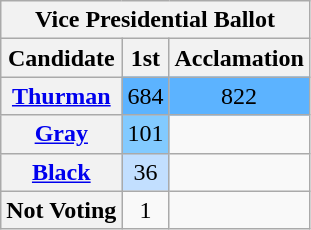<table class="wikitable sortable" style="text-align:center">
<tr>
<th colspan="3"><strong>Vice Presidential Ballot</strong></th>
</tr>
<tr>
<th>Candidate</th>
<th>1st</th>
<th>Acclamation</th>
</tr>
<tr>
<th><a href='#'>Thurman</a></th>
<td style="background:#5cb3ff">684</td>
<td style="background:#5cb3ff">822</td>
</tr>
<tr>
<th><a href='#'>Gray</a></th>
<td style="background:#82caff">101</td>
<td></td>
</tr>
<tr>
<th><a href='#'>Black</a></th>
<td style="background:#c2dfff">36</td>
<td></td>
</tr>
<tr>
<th>Not Voting</th>
<td>1</td>
<td></td>
</tr>
</table>
